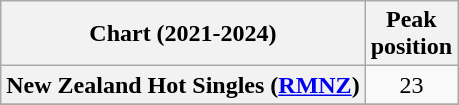<table class="wikitable sortable plainrowheaders" style="text-align:center">
<tr>
<th scope="col">Chart (2021-2024)</th>
<th scope="col">Peak<br>position</th>
</tr>
<tr>
<th scope="row">New Zealand Hot Singles (<a href='#'>RMNZ</a>)</th>
<td>23</td>
</tr>
<tr>
</tr>
</table>
